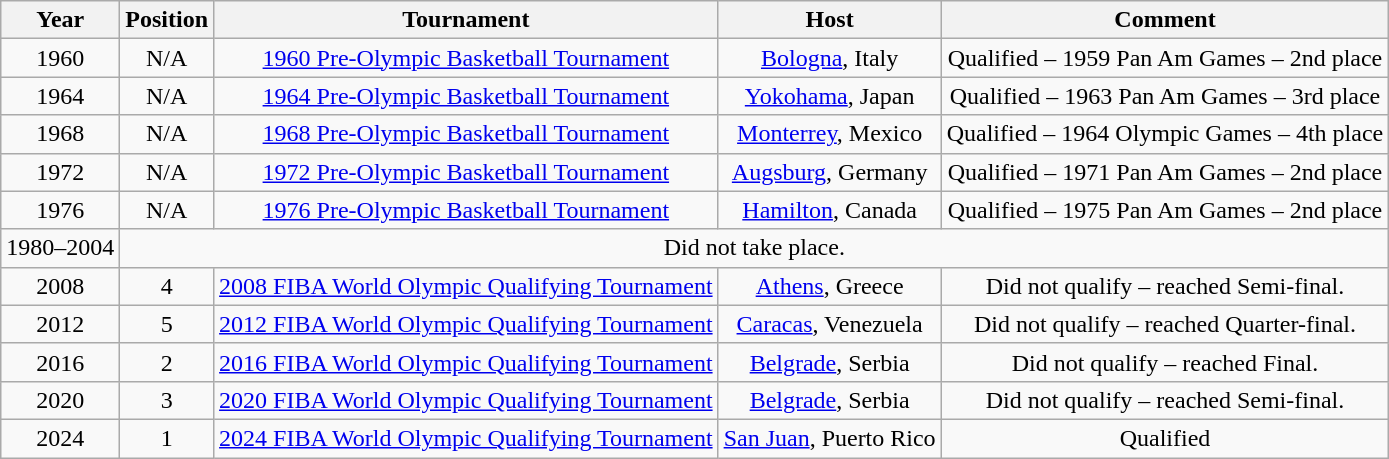<table class="wikitable">
<tr>
<th>Year</th>
<th>Position</th>
<th>Tournament</th>
<th>Host</th>
<th>Comment</th>
</tr>
<tr style="text-align:center;">
<td>1960</td>
<td>N/A</td>
<td><a href='#'>1960 Pre-Olympic Basketball Tournament</a></td>
<td><a href='#'>Bologna</a>, Italy</td>
<td>Qualified – 1959 Pan Am Games – 2nd place</td>
</tr>
<tr style="text-align:center;">
<td>1964</td>
<td>N/A</td>
<td><a href='#'>1964 Pre-Olympic Basketball Tournament</a></td>
<td><a href='#'>Yokohama</a>, Japan</td>
<td>Qualified – 1963 Pan Am Games – 3rd place</td>
</tr>
<tr style="text-align:center;">
<td>1968</td>
<td>N/A</td>
<td><a href='#'>1968 Pre-Olympic Basketball Tournament</a></td>
<td><a href='#'>Monterrey</a>, Mexico</td>
<td>Qualified – 1964 Olympic Games – 4th place</td>
</tr>
<tr style="text-align:center;">
<td>1972</td>
<td>N/A</td>
<td><a href='#'>1972 Pre-Olympic Basketball Tournament</a></td>
<td><a href='#'>Augsburg</a>, Germany</td>
<td>Qualified – 1971 Pan Am Games – 2nd place</td>
</tr>
<tr style="text-align:center;">
<td>1976</td>
<td>N/A</td>
<td><a href='#'>1976 Pre-Olympic Basketball Tournament</a></td>
<td><a href='#'>Hamilton</a>, Canada</td>
<td>Qualified – 1975 Pan Am Games – 2nd place</td>
</tr>
<tr style="text-align:center;">
<td>1980–2004</td>
<td colspan="4">Did not take place.</td>
</tr>
<tr style="text-align:center;">
<td>2008</td>
<td>4</td>
<td><a href='#'>2008 FIBA World Olympic Qualifying Tournament</a></td>
<td><a href='#'>Athens</a>, Greece</td>
<td>Did not qualify – reached Semi-final.</td>
</tr>
<tr style="text-align:center;">
<td>2012</td>
<td>5</td>
<td><a href='#'>2012 FIBA World Olympic Qualifying Tournament</a></td>
<td><a href='#'>Caracas</a>, Venezuela</td>
<td>Did not qualify – reached Quarter-final.</td>
</tr>
<tr style="text-align:center;">
<td>2016</td>
<td>2</td>
<td><a href='#'>2016 FIBA World Olympic Qualifying Tournament</a></td>
<td><a href='#'>Belgrade</a>, Serbia</td>
<td>Did not qualify – reached Final.</td>
</tr>
<tr style="text-align:center;">
<td>2020</td>
<td>3</td>
<td><a href='#'>2020 FIBA World Olympic Qualifying Tournament</a></td>
<td><a href='#'>Belgrade</a>, Serbia</td>
<td>Did not qualify – reached Semi-final.</td>
</tr>
<tr style="text-align:center;">
<td>2024</td>
<td>1</td>
<td><a href='#'>2024 FIBA World Olympic Qualifying Tournament</a></td>
<td><a href='#'>San Juan</a>, Puerto Rico</td>
<td>Qualified</td>
</tr>
</table>
